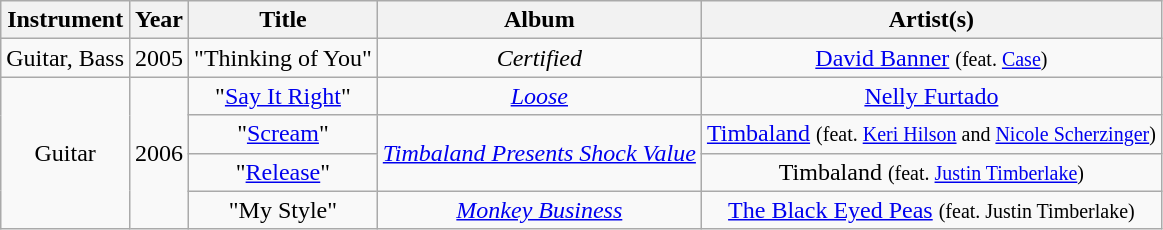<table class="wikitable" style="text-align:center;">
<tr>
<th>Instrument</th>
<th>Year</th>
<th>Title</th>
<th>Album</th>
<th>Artist(s)</th>
</tr>
<tr>
<td>Guitar, Bass</td>
<td>2005</td>
<td>"Thinking of You"</td>
<td><em>Certified</em></td>
<td><a href='#'>David Banner</a> <small>(feat. <a href='#'>Case</a>)</small></td>
</tr>
<tr>
<td rowspan="4">Guitar</td>
<td rowspan=4>2006</td>
<td>"<a href='#'>Say It Right</a>"</td>
<td><em><a href='#'>Loose</a></em></td>
<td><a href='#'>Nelly Furtado</a></td>
</tr>
<tr>
<td>"<a href='#'>Scream</a>"</td>
<td rowspan=2><em><a href='#'>Timbaland Presents Shock Value</a></em></td>
<td><a href='#'>Timbaland</a> <small>(feat. <a href='#'>Keri Hilson</a> and <a href='#'>Nicole Scherzinger</a>)</small></td>
</tr>
<tr>
<td>"<a href='#'>Release</a>"</td>
<td>Timbaland <small>(feat. <a href='#'>Justin Timberlake</a>)</small></td>
</tr>
<tr>
<td>"My Style"</td>
<td><em><a href='#'>Monkey Business</a></em></td>
<td><a href='#'>The Black Eyed Peas</a> <small>(feat. Justin Timberlake)</small></td>
</tr>
</table>
